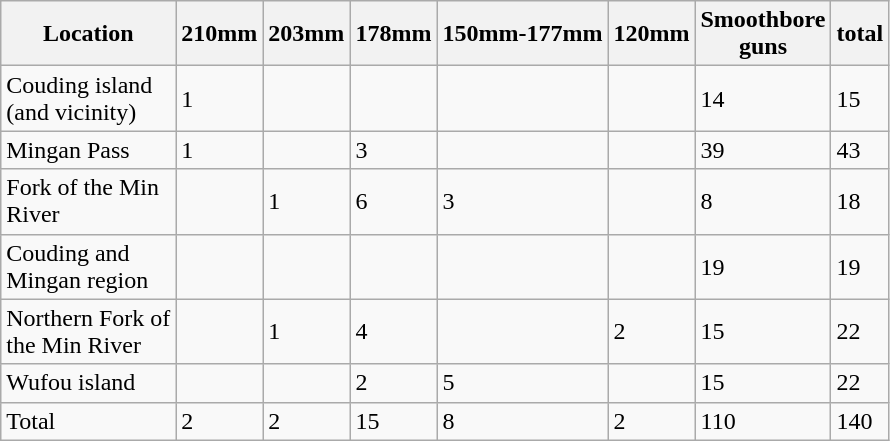<table class="wikitable">
<tr>
<th>Location</th>
<th>210mm</th>
<th>203mm</th>
<th>178mm</th>
<th>150mm-177mm</th>
<th>120mm</th>
<th>Smoothbore<br>guns</th>
<th>total</th>
</tr>
<tr>
<td>Couding island<br>(and vicinity)</td>
<td>1</td>
<td></td>
<td></td>
<td></td>
<td></td>
<td>14</td>
<td>15</td>
</tr>
<tr>
<td>Mingan Pass</td>
<td>1</td>
<td></td>
<td>3</td>
<td></td>
<td></td>
<td>39</td>
<td>43</td>
</tr>
<tr>
<td>Fork of the Min<br>River</td>
<td></td>
<td>1</td>
<td>6</td>
<td>3</td>
<td></td>
<td>8</td>
<td>18</td>
</tr>
<tr>
<td>Couding and<br>Mingan region</td>
<td></td>
<td></td>
<td></td>
<td></td>
<td></td>
<td>19</td>
<td>19</td>
</tr>
<tr>
<td>Northern Fork of<br>the Min River</td>
<td></td>
<td>1</td>
<td>4</td>
<td></td>
<td>2</td>
<td>15</td>
<td>22</td>
</tr>
<tr>
<td>Wufou island</td>
<td></td>
<td></td>
<td>2</td>
<td>5</td>
<td></td>
<td>15</td>
<td>22</td>
</tr>
<tr>
<td>Total</td>
<td>2</td>
<td>2</td>
<td>15</td>
<td>8</td>
<td>2</td>
<td>110</td>
<td>140</td>
</tr>
</table>
